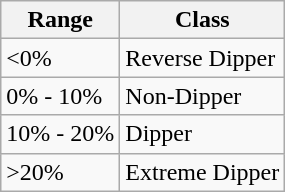<table class="wikitable">
<tr>
<th>Range</th>
<th>Class</th>
</tr>
<tr>
<td><0%</td>
<td>Reverse Dipper</td>
</tr>
<tr>
<td>0% - 10%</td>
<td>Non-Dipper</td>
</tr>
<tr>
<td>10% - 20%</td>
<td>Dipper</td>
</tr>
<tr>
<td>>20%</td>
<td>Extreme Dipper</td>
</tr>
</table>
